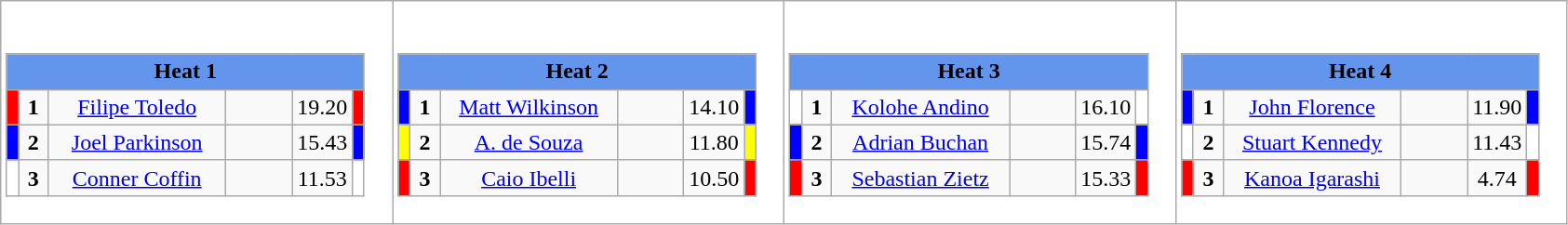<table class="wikitable" style="background:#fff;">
<tr>
<td><div><br><table class="wikitable">
<tr>
<td colspan="6"  style="text-align:center; background:#6495ed;"><strong>Heat 1</strong></td>
</tr>
<tr>
<td style="width:01px; background: #f00;"></td>
<td style="width:14px; text-align:center;"><strong>1</strong></td>
<td style="width:120px; text-align:center;"><a href='#'>Filipe Toledo</a></td>
<td style="width:40px; text-align:center;"></td>
<td style="width:20px; text-align:center;">19.20</td>
<td style="width:01px; background: #f00;"></td>
</tr>
<tr>
<td style="width:01px; background: #00f;"></td>
<td style="width:14px; text-align:center;"><strong>2</strong></td>
<td style="width:120px; text-align:center;"><a href='#'>Joel Parkinson</a></td>
<td style="width:40px; text-align:center;"></td>
<td style="width:20px; text-align:center;">15.43</td>
<td style="width:01px; background: #00f;"></td>
</tr>
<tr>
<td style="width:01px; background: #fff;"></td>
<td style="width:14px; text-align:center;"><strong>3</strong></td>
<td style="width:120px; text-align:center;"><a href='#'>Conner Coffin</a></td>
<td style="width:40px; text-align:center;"></td>
<td style="width:20px; text-align:center;">11.53</td>
<td style="width:01px; background: #fff;"></td>
</tr>
</table>
</div></td>
<td><div><br><table class="wikitable">
<tr>
<td colspan="6"  style="text-align:center; background:#6495ed;"><strong>Heat 2</strong></td>
</tr>
<tr>
<td style="width:01px; background: #00f;"></td>
<td style="width:14px; text-align:center;"><strong>1</strong></td>
<td style="width:120px; text-align:center;"><a href='#'>Matt Wilkinson</a></td>
<td style="width:40px; text-align:center;"></td>
<td style="width:20px; text-align:center;">14.10</td>
<td style="width:01px; background: #00f;"></td>
</tr>
<tr>
<td style="width:01px; background: #ff0;"></td>
<td style="width:14px; text-align:center;"><strong>2</strong></td>
<td style="width:120px; text-align:center;"><a href='#'>A. de Souza</a></td>
<td style="width:40px; text-align:center;"></td>
<td style="width:20px; text-align:center;">11.80</td>
<td style="width:01px; background: #ff0;"></td>
</tr>
<tr>
<td style="width:01px; background: #f00;"></td>
<td style="width:14px; text-align:center;"><strong>3</strong></td>
<td style="width:120px; text-align:center;"><a href='#'>Caio Ibelli</a></td>
<td style="width:40px; text-align:center;"></td>
<td style="width:20px; text-align:center;">10.50</td>
<td style="width:01px; background: #f00;"></td>
</tr>
</table>
</div></td>
<td><div><br><table class="wikitable">
<tr>
<td colspan="6"  style="text-align:center; background:#6495ed;"><strong>Heat 3</strong></td>
</tr>
<tr>
<td style="width:01px; background: #fff;"></td>
<td style="width:14px; text-align:center;"><strong>1</strong></td>
<td style="width:120px; text-align:center;"><a href='#'>Kolohe Andino</a></td>
<td style="width:40px; text-align:center;"></td>
<td style="width:20px; text-align:center;">16.10</td>
<td style="width:01px; background: #fff;"></td>
</tr>
<tr>
<td style="width:01px; background: #00f;"></td>
<td style="width:14px; text-align:center;"><strong>2</strong></td>
<td style="width:120px; text-align:center;"><a href='#'>Adrian Buchan</a></td>
<td style="width:40px; text-align:center;"></td>
<td style="width:20px; text-align:center;">15.74</td>
<td style="width:01px; background: #00f;"></td>
</tr>
<tr>
<td style="width:01px; background: #f00;"></td>
<td style="width:14px; text-align:center;"><strong>3</strong></td>
<td style="width:120px; text-align:center;"><a href='#'>Sebastian Zietz</a></td>
<td style="width:40px; text-align:center;"></td>
<td style="width:20px; text-align:center;">15.33</td>
<td style="width:01px; background: #f00;"></td>
</tr>
</table>
</div></td>
<td><div><br><table class="wikitable">
<tr>
<td colspan="6"  style="text-align:center; background:#6495ed;"><strong>Heat 4</strong></td>
</tr>
<tr>
<td style="width:01px; background: #00f;"></td>
<td style="width:14px; text-align:center;"><strong>1</strong></td>
<td style="width:120px; text-align:center;"><a href='#'>John Florence</a></td>
<td style="width:40px; text-align:center;"></td>
<td style="width:20px; text-align:center;">11.90</td>
<td style="width:01px; background: #00f;"></td>
</tr>
<tr>
<td style="width:01px; background: #fff;"></td>
<td style="width:14px; text-align:center;"><strong>2</strong></td>
<td style="width:120px; text-align:center;"><a href='#'>Stuart Kennedy</a></td>
<td style="width:40px; text-align:center;"></td>
<td style="width:20px; text-align:center;">11.43</td>
<td style="width:01px; background: #fff;"></td>
</tr>
<tr>
<td style="width:01px; background: #f00;"></td>
<td style="width:14px; text-align:center;"><strong>3</strong></td>
<td style="width:120px; text-align:center;"><a href='#'>Kanoa Igarashi</a></td>
<td style="width:40px; text-align:center;"></td>
<td style="width:20px; text-align:center;">4.74</td>
<td style="width:01px; background: #f00;"></td>
</tr>
</table>
</div></td>
</tr>
</table>
